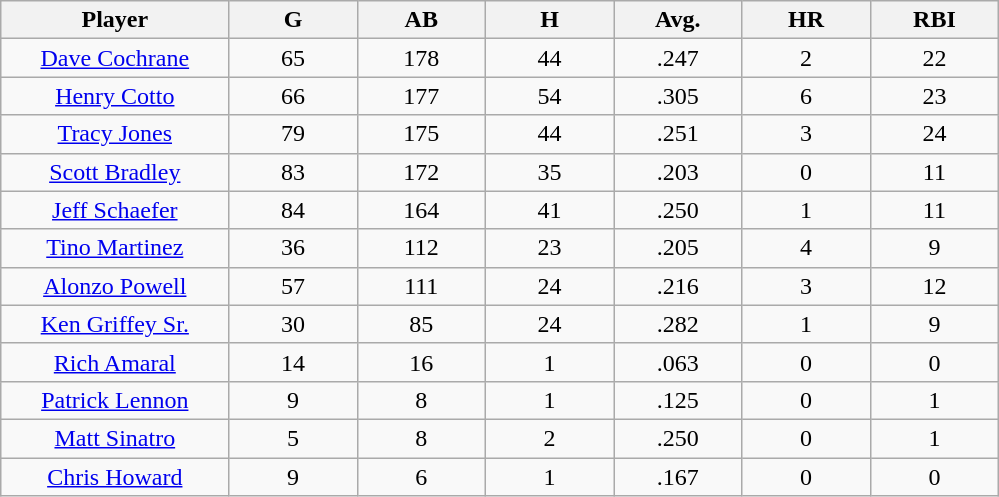<table class="wikitable sortable">
<tr>
<th bgcolor="#DDDDFF" width="16%">Player</th>
<th bgcolor="#DDDDFF" width="9%">G</th>
<th bgcolor="#DDDDFF" width="9%">AB</th>
<th bgcolor="#DDDDFF" width="9%">H</th>
<th bgcolor="#DDDDFF" width="9%">Avg.</th>
<th bgcolor="#DDDDFF" width="9%">HR</th>
<th bgcolor="#DDDDFF" width="9%">RBI</th>
</tr>
<tr align="center">
<td><a href='#'>Dave Cochrane</a></td>
<td>65</td>
<td>178</td>
<td>44</td>
<td>.247</td>
<td>2</td>
<td>22</td>
</tr>
<tr align="center">
<td><a href='#'>Henry Cotto</a></td>
<td>66</td>
<td>177</td>
<td>54</td>
<td>.305</td>
<td>6</td>
<td>23</td>
</tr>
<tr align="center">
<td><a href='#'>Tracy Jones</a></td>
<td>79</td>
<td>175</td>
<td>44</td>
<td>.251</td>
<td>3</td>
<td>24</td>
</tr>
<tr align="center">
<td><a href='#'>Scott Bradley</a></td>
<td>83</td>
<td>172</td>
<td>35</td>
<td>.203</td>
<td>0</td>
<td>11</td>
</tr>
<tr align="center">
<td><a href='#'>Jeff Schaefer</a></td>
<td>84</td>
<td>164</td>
<td>41</td>
<td>.250</td>
<td>1</td>
<td>11</td>
</tr>
<tr align="center">
<td><a href='#'>Tino Martinez</a></td>
<td>36</td>
<td>112</td>
<td>23</td>
<td>.205</td>
<td>4</td>
<td>9</td>
</tr>
<tr align="center">
<td><a href='#'>Alonzo Powell</a></td>
<td>57</td>
<td>111</td>
<td>24</td>
<td>.216</td>
<td>3</td>
<td>12</td>
</tr>
<tr align=center>
<td><a href='#'>Ken Griffey Sr.</a></td>
<td>30</td>
<td>85</td>
<td>24</td>
<td>.282</td>
<td>1</td>
<td>9</td>
</tr>
<tr align="center">
<td><a href='#'>Rich Amaral</a></td>
<td>14</td>
<td>16</td>
<td>1</td>
<td>.063</td>
<td>0</td>
<td>0</td>
</tr>
<tr align="center">
<td><a href='#'>Patrick Lennon</a></td>
<td>9</td>
<td>8</td>
<td>1</td>
<td>.125</td>
<td>0</td>
<td>1</td>
</tr>
<tr align="center">
<td><a href='#'>Matt Sinatro</a></td>
<td>5</td>
<td>8</td>
<td>2</td>
<td>.250</td>
<td>0</td>
<td>1</td>
</tr>
<tr align="center">
<td><a href='#'>Chris Howard</a></td>
<td>9</td>
<td>6</td>
<td>1</td>
<td>.167</td>
<td>0</td>
<td>0</td>
</tr>
</table>
